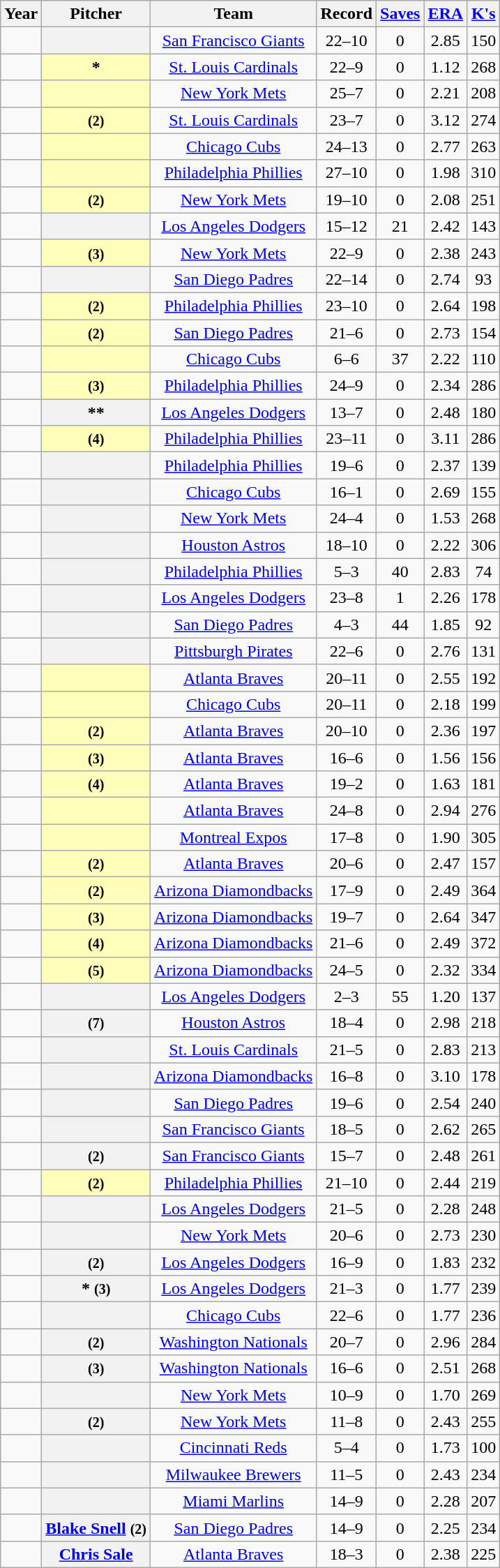<table class="wikitable sortable plainrowheaders" style="text-align:center">
<tr>
<th scope="col">Year</th>
<th scope="col">Pitcher</th>
<th scope="col">Team</th>
<th data-sort-type="number">Record</th>
<th><a href='#'>Saves</a></th>
<th><a href='#'>ERA</a></th>
<th><a href='#'>K's</a></th>
</tr>
<tr>
<td></td>
<th scope="row" style="text-align:center"></th>
<td><a href='#'>San Francisco Giants</a></td>
<td>22–10</td>
<td>0</td>
<td>2.85</td>
<td>150</td>
</tr>
<tr>
<td></td>
<th scope="row" style="text-align:center; background:#ffb;">*</th>
<td><a href='#'>St. Louis Cardinals</a></td>
<td>22–9</td>
<td>0</td>
<td>1.12</td>
<td>268</td>
</tr>
<tr>
<td></td>
<th scope="row" style="text-align:center; background:#ffb;"></th>
<td><a href='#'>New York Mets</a></td>
<td>25–7</td>
<td>0</td>
<td>2.21</td>
<td>208</td>
</tr>
<tr>
<td></td>
<th scope="row" style="text-align:center; background:#ffb;"> <small>(2)</small></th>
<td><a href='#'>St. Louis Cardinals</a></td>
<td>23–7</td>
<td>0</td>
<td>3.12</td>
<td>274</td>
</tr>
<tr>
<td></td>
<th scope="row" style="text-align:center; background:#ffb;"></th>
<td><a href='#'>Chicago Cubs</a></td>
<td>24–13</td>
<td>0</td>
<td>2.77</td>
<td>263</td>
</tr>
<tr>
<td></td>
<th scope="row" style="text-align:center; background:#ffb;"></th>
<td><a href='#'>Philadelphia Phillies</a></td>
<td>27–10</td>
<td>0</td>
<td>1.98</td>
<td>310</td>
</tr>
<tr>
<td></td>
<th scope="row" style="text-align:center; background:#ffb;"> <small>(2)</small></th>
<td><a href='#'>New York Mets</a></td>
<td>19–10</td>
<td>0</td>
<td>2.08</td>
<td>251</td>
</tr>
<tr>
<td></td>
<th scope="row" style="text-align:center"></th>
<td><a href='#'>Los Angeles Dodgers</a></td>
<td>15–12</td>
<td>21</td>
<td>2.42</td>
<td>143</td>
</tr>
<tr>
<td></td>
<th scope="row" style="text-align:center; background:#ffb;"> <small>(3)</small></th>
<td><a href='#'>New York Mets</a></td>
<td>22–9</td>
<td>0</td>
<td>2.38</td>
<td>243</td>
</tr>
<tr>
<td></td>
<th scope="row" style="text-align:center"></th>
<td><a href='#'>San Diego Padres</a></td>
<td>22–14</td>
<td>0</td>
<td>2.74</td>
<td>93</td>
</tr>
<tr>
<td></td>
<th scope="row" style="text-align:center; background:#ffb;"> <small>(2)</small></th>
<td><a href='#'>Philadelphia Phillies</a></td>
<td>23–10</td>
<td>0</td>
<td>2.64</td>
<td>198</td>
</tr>
<tr>
<td></td>
<th scope="row" style="text-align:center; background:#ffb;"> <small>(2)</small></th>
<td><a href='#'>San Diego Padres</a></td>
<td>21–6</td>
<td>0</td>
<td>2.73</td>
<td>154</td>
</tr>
<tr>
<td></td>
<th scope="row" style="text-align:center; background:#ffb;"></th>
<td><a href='#'>Chicago Cubs</a></td>
<td>6–6</td>
<td>37</td>
<td>2.22</td>
<td>110</td>
</tr>
<tr>
<td></td>
<th scope="row" style="text-align:center; background:#ffb;"> <small>(3)</small></th>
<td><a href='#'>Philadelphia Phillies</a></td>
<td>24–9</td>
<td>0</td>
<td>2.34</td>
<td>286</td>
</tr>
<tr>
<td></td>
<th scope="row" style="text-align:center">**</th>
<td><a href='#'>Los Angeles Dodgers</a></td>
<td>13–7</td>
<td>0</td>
<td>2.48</td>
<td>180</td>
</tr>
<tr>
<td></td>
<th scope="row" style="text-align:center; background:#ffb;"> <small>(4)</small></th>
<td><a href='#'>Philadelphia Phillies</a></td>
<td>23–11</td>
<td>0</td>
<td>3.11</td>
<td>286</td>
</tr>
<tr>
<td></td>
<th scope="row" style="text-align:center"></th>
<td><a href='#'>Philadelphia Phillies</a></td>
<td>19–6</td>
<td>0</td>
<td>2.37</td>
<td>139</td>
</tr>
<tr>
<td></td>
<th scope="row" style="text-align:center"></th>
<td><a href='#'>Chicago Cubs</a></td>
<td>16–1</td>
<td>0</td>
<td>2.69</td>
<td>155</td>
</tr>
<tr>
<td></td>
<th scope="row" style="text-align:center"></th>
<td><a href='#'>New York Mets</a></td>
<td>24–4</td>
<td>0</td>
<td>1.53</td>
<td>268</td>
</tr>
<tr>
<td></td>
<th scope="row" style="text-align:center"></th>
<td><a href='#'>Houston Astros</a></td>
<td>18–10</td>
<td>0</td>
<td>2.22</td>
<td>306</td>
</tr>
<tr>
<td></td>
<th scope="row" style="text-align:center"></th>
<td><a href='#'>Philadelphia Phillies</a></td>
<td>5–3</td>
<td>40</td>
<td>2.83</td>
<td>74</td>
</tr>
<tr>
<td></td>
<th scope="row" style="text-align:center"></th>
<td><a href='#'>Los Angeles Dodgers</a></td>
<td>23–8</td>
<td>1</td>
<td>2.26</td>
<td>178</td>
</tr>
<tr>
<td></td>
<th scope="row" style="text-align:center"></th>
<td><a href='#'>San Diego Padres</a></td>
<td>4–3</td>
<td>44</td>
<td>1.85</td>
<td>92</td>
</tr>
<tr>
<td></td>
<th scope="row" style="text-align:center"></th>
<td><a href='#'>Pittsburgh Pirates</a></td>
<td>22–6</td>
<td>0</td>
<td>2.76</td>
<td>131</td>
</tr>
<tr>
<td></td>
<th scope="row" style="text-align:center; background:#ffb;"></th>
<td><a href='#'>Atlanta Braves</a></td>
<td>20–11</td>
<td>0</td>
<td>2.55</td>
<td>192</td>
</tr>
<tr>
<td></td>
<th scope="row" style="text-align:center; background:#ffb;"></th>
<td><a href='#'>Chicago Cubs</a></td>
<td>20–11</td>
<td>0</td>
<td>2.18</td>
<td>199</td>
</tr>
<tr>
<td></td>
<th scope="row" style="text-align:center; background:#ffb;"> <small>(2)</small></th>
<td><a href='#'>Atlanta Braves</a></td>
<td>20–10</td>
<td>0</td>
<td>2.36</td>
<td>197</td>
</tr>
<tr>
<td></td>
<th scope="row" style="text-align:center; background:#ffb;"> <small>(3)</small></th>
<td><a href='#'>Atlanta Braves</a></td>
<td>16–6</td>
<td>0</td>
<td>1.56</td>
<td>156</td>
</tr>
<tr>
<td></td>
<th scope="row" style="text-align:center; background:#ffb;"> <small>(4)</small></th>
<td><a href='#'>Atlanta Braves</a></td>
<td>19–2</td>
<td>0</td>
<td>1.63</td>
<td>181</td>
</tr>
<tr>
<td></td>
<th scope="row" style="text-align:center; background:#ffb;"></th>
<td><a href='#'>Atlanta Braves</a></td>
<td>24–8</td>
<td>0</td>
<td>2.94</td>
<td>276</td>
</tr>
<tr>
<td></td>
<th scope="row" style="text-align:center; background:#ffb;"></th>
<td><a href='#'>Montreal Expos</a></td>
<td>17–8</td>
<td>0</td>
<td>1.90</td>
<td>305</td>
</tr>
<tr>
<td></td>
<th scope="row" style="text-align:center; background:#ffb;"> <small>(2)</small></th>
<td><a href='#'>Atlanta Braves</a></td>
<td>20–6</td>
<td>0</td>
<td>2.47</td>
<td>157</td>
</tr>
<tr>
<td></td>
<th scope="row" style="text-align:center; background:#ffb;"> <small>(2)</small></th>
<td><a href='#'>Arizona Diamondbacks</a></td>
<td>17–9</td>
<td>0</td>
<td>2.49</td>
<td>364</td>
</tr>
<tr>
<td></td>
<th scope="row" style="text-align:center; background:#ffb;"> <small>(3)</small></th>
<td><a href='#'>Arizona Diamondbacks</a></td>
<td>19–7</td>
<td>0</td>
<td>2.64</td>
<td>347</td>
</tr>
<tr>
<td></td>
<th scope="row" style="text-align:center; background:#ffb;"> <small>(4)</small></th>
<td><a href='#'>Arizona Diamondbacks</a></td>
<td>21–6</td>
<td>0</td>
<td>2.49</td>
<td>372</td>
</tr>
<tr>
<td></td>
<th scope="row" style="text-align:center; background:#ffb;"> <small>(5)</small></th>
<td><a href='#'>Arizona Diamondbacks</a></td>
<td>24–5</td>
<td>0</td>
<td>2.32</td>
<td>334</td>
</tr>
<tr>
<td></td>
<th scope="row" style="text-align:center"></th>
<td><a href='#'>Los Angeles Dodgers</a></td>
<td>2–3</td>
<td>55</td>
<td>1.20</td>
<td>137</td>
</tr>
<tr>
<td></td>
<th scope="row" style="text-align:center"> <small>(7)</small></th>
<td><a href='#'>Houston Astros</a></td>
<td>18–4</td>
<td>0</td>
<td>2.98</td>
<td>218</td>
</tr>
<tr>
<td></td>
<th scope="row" style="text-align:center"></th>
<td><a href='#'>St. Louis Cardinals</a></td>
<td>21–5</td>
<td>0</td>
<td>2.83</td>
<td>213</td>
</tr>
<tr>
<td></td>
<th scope="row" style="text-align:center"></th>
<td><a href='#'>Arizona Diamondbacks</a></td>
<td>16–8</td>
<td>0</td>
<td>3.10</td>
<td>178</td>
</tr>
<tr>
<td></td>
<th scope="row" style="text-align:center"></th>
<td><a href='#'>San Diego Padres</a></td>
<td>19–6</td>
<td>0</td>
<td>2.54</td>
<td>240</td>
</tr>
<tr>
<td></td>
<th scope="row" style="text-align:center"></th>
<td><a href='#'>San Francisco Giants</a></td>
<td>18–5</td>
<td>0</td>
<td>2.62</td>
<td>265</td>
</tr>
<tr>
<td></td>
<th scope="row" style="text-align:center"> <small>(2)</small></th>
<td><a href='#'>San Francisco Giants</a></td>
<td>15–7</td>
<td>0</td>
<td>2.48</td>
<td>261</td>
</tr>
<tr>
<td></td>
<th scope="row" style="text-align:center; background:#ffb;"> <small>(2)</small></th>
<td><a href='#'>Philadelphia Phillies</a></td>
<td>21–10</td>
<td>0</td>
<td>2.44</td>
<td>219</td>
</tr>
<tr>
<td></td>
<th scope="row" style="text-align:center"></th>
<td><a href='#'>Los Angeles Dodgers</a></td>
<td>21–5</td>
<td>0</td>
<td>2.28</td>
<td>248</td>
</tr>
<tr>
<td></td>
<th scope="row" style="text-align:center"></th>
<td><a href='#'>New York Mets</a></td>
<td>20–6</td>
<td>0</td>
<td>2.73</td>
<td>230</td>
</tr>
<tr>
<td></td>
<th scope="row" style="text-align:center"> <small>(2)</small></th>
<td><a href='#'>Los Angeles Dodgers</a></td>
<td>16–9</td>
<td>0</td>
<td>1.83</td>
<td>232</td>
</tr>
<tr>
<td></td>
<th scope="row" style="text-align:center">* <small>(3)</small></th>
<td><a href='#'>Los Angeles Dodgers</a></td>
<td>21–3</td>
<td>0</td>
<td>1.77</td>
<td>239</td>
</tr>
<tr>
<td></td>
<th scope="row" style="text-align:center"></th>
<td><a href='#'>Chicago Cubs</a></td>
<td>22–6</td>
<td>0</td>
<td>1.77</td>
<td>236</td>
</tr>
<tr>
<td></td>
<th scope="row" style="text-align:center"> <small>(2)</small></th>
<td><a href='#'>Washington Nationals</a></td>
<td>20–7</td>
<td>0</td>
<td>2.96</td>
<td>284</td>
</tr>
<tr>
<td></td>
<th scope="row" style="text-align:center"> <small>(3)</small></th>
<td><a href='#'>Washington Nationals</a></td>
<td>16–6</td>
<td>0</td>
<td>2.51</td>
<td>268</td>
</tr>
<tr>
<td></td>
<th scope="row" style="text-align:center"></th>
<td><a href='#'>New York Mets</a></td>
<td>10–9</td>
<td>0</td>
<td>1.70</td>
<td>269</td>
</tr>
<tr>
<td></td>
<th scope="row" style="text-align:center"> <small>(2)</small></th>
<td><a href='#'>New York Mets</a></td>
<td>11–8</td>
<td>0</td>
<td>2.43</td>
<td>255</td>
</tr>
<tr>
<td></td>
<th scope="row" style="text-align:center"></th>
<td><a href='#'>Cincinnati Reds</a></td>
<td>5–4</td>
<td>0</td>
<td>1.73</td>
<td>100</td>
</tr>
<tr>
<td></td>
<th scope="row" style="text-align:center"></th>
<td><a href='#'>Milwaukee Brewers</a></td>
<td>11–5</td>
<td>0</td>
<td>2.43</td>
<td>234</td>
</tr>
<tr>
<td></td>
<th scope="row" style="text-align:center"></th>
<td><a href='#'>Miami Marlins</a></td>
<td>14–9</td>
<td>0</td>
<td>2.28</td>
<td>207</td>
</tr>
<tr>
<td></td>
<th scope="row" style="text-align:center"><a href='#'>Blake Snell</a> <small>(2)</small></th>
<td><a href='#'>San Diego Padres</a></td>
<td>14–9</td>
<td>0</td>
<td>2.25</td>
<td>234</td>
</tr>
<tr>
<td></td>
<th scope="row" style="text-align:center"><a href='#'>Chris Sale</a></th>
<td><a href='#'>Atlanta Braves</a></td>
<td>18–3</td>
<td>0</td>
<td>2.38</td>
<td>225</td>
</tr>
</table>
